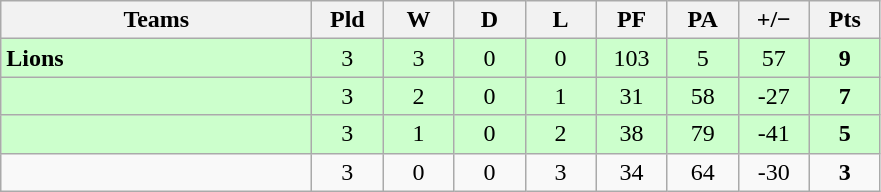<table class="wikitable" style="text-align: center;">
<tr>
<th style="width:200px;">Teams</th>
<th width="40">Pld</th>
<th width="40">W</th>
<th width="40">D</th>
<th width="40">L</th>
<th width="40">PF</th>
<th width="40">PA</th>
<th width="40">+/−</th>
<th width="40">Pts</th>
</tr>
<tr bgcolor=ccffcc>
<td align=left><strong> Lions</strong></td>
<td>3</td>
<td>3</td>
<td>0</td>
<td>0</td>
<td>103</td>
<td>5</td>
<td>57</td>
<td><strong>9</strong></td>
</tr>
<tr bgcolor=ccffcc>
<td align="left"><strong></strong></td>
<td>3</td>
<td>2</td>
<td>0</td>
<td>1</td>
<td>31</td>
<td>58</td>
<td>-27</td>
<td><strong>7</strong></td>
</tr>
<tr bgcolor=ccffcc>
<td align="left"><strong></strong></td>
<td>3</td>
<td>1</td>
<td>0</td>
<td>2</td>
<td>38</td>
<td>79</td>
<td>-41</td>
<td><strong>5</strong></td>
</tr>
<tr>
<td align=left></td>
<td>3</td>
<td>0</td>
<td>0</td>
<td>3</td>
<td>34</td>
<td>64</td>
<td>-30</td>
<td><strong>3</strong></td>
</tr>
</table>
